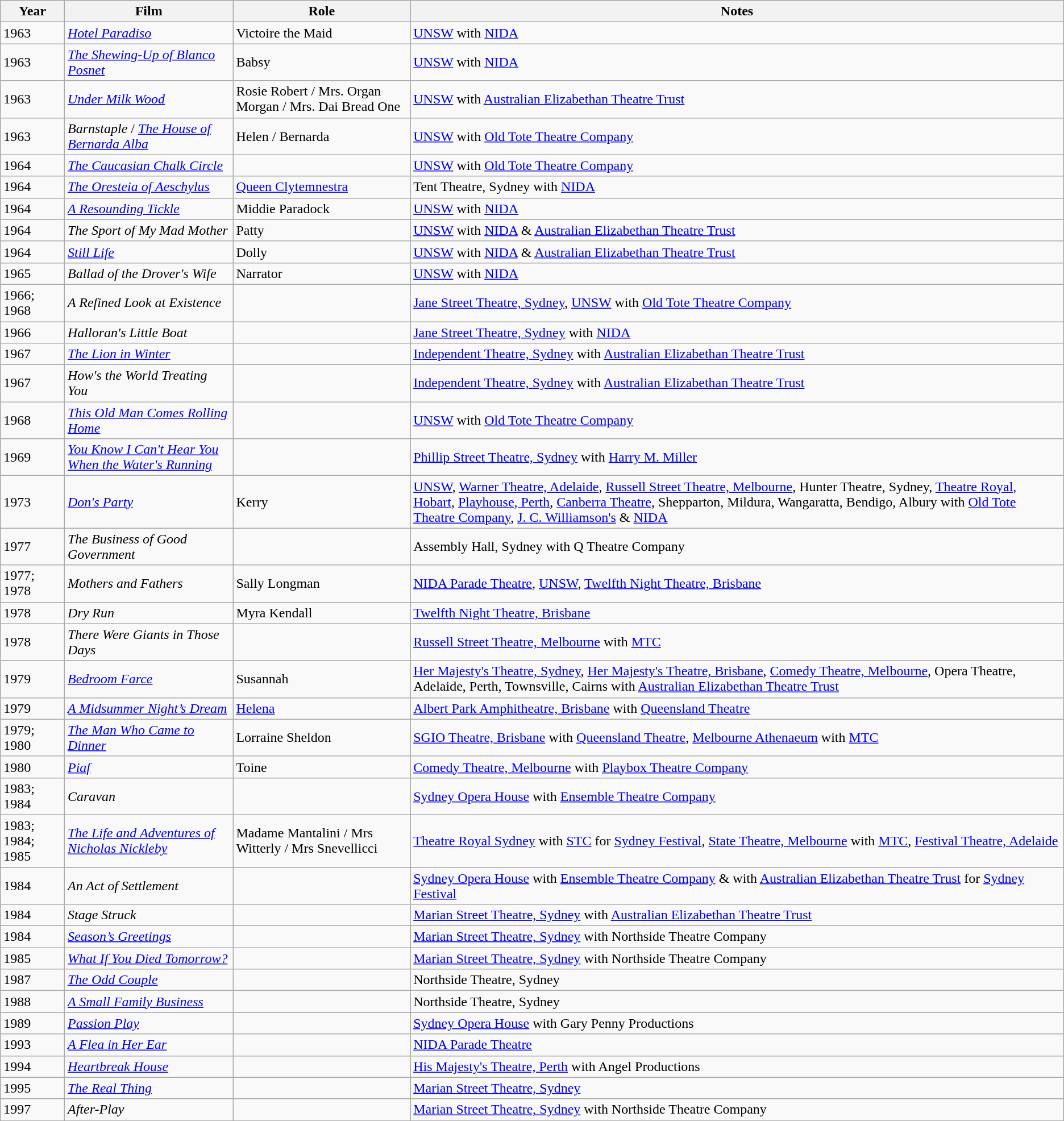<table class="wikitable">
<tr>
<th>Year</th>
<th>Film</th>
<th>Role</th>
<th>Notes</th>
</tr>
<tr>
<td>1963</td>
<td><em><a href='#'>Hotel Paradiso</a></em></td>
<td>Victoire the Maid</td>
<td><a href='#'>UNSW</a> with <a href='#'>NIDA</a></td>
</tr>
<tr>
<td>1963</td>
<td><em><a href='#'>The Shewing-Up of Blanco Posnet</a></em></td>
<td>Babsy</td>
<td><a href='#'>UNSW</a> with <a href='#'>NIDA</a></td>
</tr>
<tr>
<td>1963</td>
<td><em><a href='#'>Under Milk Wood</a></em></td>
<td>Rosie Robert / Mrs. Organ Morgan / Mrs. Dai Bread One</td>
<td><a href='#'>UNSW</a> with <a href='#'>Australian Elizabethan Theatre Trust</a></td>
</tr>
<tr>
<td>1963</td>
<td><em>Barnstaple</em> / <em><a href='#'>The House of Bernarda Alba</a></em></td>
<td>Helen / Bernarda</td>
<td><a href='#'>UNSW</a> with <a href='#'>Old Tote Theatre Company</a></td>
</tr>
<tr>
<td>1964</td>
<td><em><a href='#'>The Caucasian Chalk Circle</a></em></td>
<td></td>
<td><a href='#'>UNSW</a> with <a href='#'>Old Tote Theatre Company</a></td>
</tr>
<tr>
<td>1964</td>
<td><em><a href='#'>The Oresteia of Aeschylus</a></em></td>
<td><a href='#'>Queen Clytemnestra</a></td>
<td>Tent Theatre, Sydney with <a href='#'>NIDA</a></td>
</tr>
<tr>
<td>1964</td>
<td><em><a href='#'>A Resounding Tickle</a></em></td>
<td>Middie Paradock</td>
<td><a href='#'>UNSW</a> with <a href='#'>NIDA</a></td>
</tr>
<tr>
<td>1964</td>
<td><em>The Sport of My Mad Mother</em></td>
<td>Patty</td>
<td><a href='#'>UNSW</a> with <a href='#'>NIDA</a> & <a href='#'>Australian Elizabethan Theatre Trust</a></td>
</tr>
<tr>
<td>1964</td>
<td><em><a href='#'>Still Life</a></em></td>
<td>Dolly</td>
<td><a href='#'>UNSW</a> with <a href='#'>NIDA</a> & <a href='#'>Australian Elizabethan Theatre Trust</a></td>
</tr>
<tr>
<td>1965</td>
<td><em>Ballad of the Drover's Wife</em></td>
<td>Narrator</td>
<td><a href='#'>UNSW</a> with <a href='#'>NIDA</a></td>
</tr>
<tr>
<td>1966; 1968</td>
<td><em>A Refined Look at Existence</em></td>
<td></td>
<td><a href='#'>Jane Street Theatre, Sydney</a>, <a href='#'>UNSW</a> with <a href='#'>Old Tote Theatre Company</a></td>
</tr>
<tr>
<td>1966</td>
<td><em>Halloran's Little Boat</em></td>
<td></td>
<td><a href='#'>Jane Street Theatre, Sydney</a> with <a href='#'>NIDA</a></td>
</tr>
<tr>
<td>1967</td>
<td><em><a href='#'>The Lion in Winter</a></em></td>
<td></td>
<td><a href='#'>Independent Theatre, Sydney</a> with <a href='#'>Australian Elizabethan Theatre Trust</a></td>
</tr>
<tr>
<td>1967</td>
<td><em>How's the World Treating You</em></td>
<td></td>
<td><a href='#'>Independent Theatre, Sydney</a> with <a href='#'>Australian Elizabethan Theatre Trust</a></td>
</tr>
<tr>
<td>1968</td>
<td><em><a href='#'>This Old Man Comes Rolling Home</a></em></td>
<td></td>
<td><a href='#'>UNSW</a> with <a href='#'>Old Tote Theatre Company</a></td>
</tr>
<tr>
<td>1969</td>
<td><em><a href='#'>You Know I Can't Hear You When the Water's Running</a></em></td>
<td></td>
<td><a href='#'> Phillip Street Theatre, Sydney</a> with <a href='#'>Harry M. Miller</a></td>
</tr>
<tr>
<td>1973</td>
<td><em><a href='#'>Don's Party</a></em></td>
<td>Kerry</td>
<td><a href='#'>UNSW</a>, <a href='#'>Warner Theatre, Adelaide</a>, <a href='#'> Russell Street Theatre, Melbourne</a>, Hunter Theatre, Sydney, <a href='#'>Theatre Royal, Hobart</a>, <a href='#'>Playhouse, Perth</a>, <a href='#'>Canberra Theatre</a>, Shepparton, Mildura, Wangaratta, Bendigo, Albury with <a href='#'>Old Tote Theatre Company</a>, <a href='#'>J. C. Williamson's</a> & <a href='#'>NIDA</a></td>
</tr>
<tr>
<td>1977</td>
<td><em>The Business of Good Government</em></td>
<td></td>
<td>Assembly Hall, Sydney with Q Theatre Company</td>
</tr>
<tr>
<td>1977; 1978</td>
<td><em>Mothers and Fathers</em></td>
<td>Sally Longman</td>
<td><a href='#'>NIDA Parade Theatre</a>, <a href='#'>UNSW</a>, <a href='#'>Twelfth Night Theatre, Brisbane</a></td>
</tr>
<tr>
<td>1978</td>
<td><em>Dry Run</em></td>
<td>Myra Kendall</td>
<td><a href='#'>Twelfth Night Theatre, Brisbane</a></td>
</tr>
<tr>
<td>1978</td>
<td><em>There Were Giants in Those Days</em></td>
<td></td>
<td><a href='#'> Russell Street Theatre, Melbourne</a> with <a href='#'>MTC</a></td>
</tr>
<tr>
<td>1979</td>
<td><em><a href='#'>Bedroom Farce</a></em></td>
<td>Susannah</td>
<td><a href='#'>Her Majesty's Theatre, Sydney</a>, <a href='#'>Her Majesty's Theatre, Brisbane</a>, <a href='#'>Comedy Theatre, Melbourne</a>, Opera Theatre, Adelaide, Perth, Townsville, Cairns with <a href='#'>Australian Elizabethan Theatre Trust</a></td>
</tr>
<tr>
<td>1979</td>
<td><em><a href='#'>A Midsummer Night’s Dream</a></em></td>
<td><a href='#'>Helena</a></td>
<td><a href='#'>Albert Park Amphitheatre, Brisbane</a> with <a href='#'>Queensland Theatre</a></td>
</tr>
<tr>
<td>1979; 1980</td>
<td><em><a href='#'>The Man Who Came to Dinner</a></em></td>
<td>Lorraine Sheldon</td>
<td><a href='#'>SGIO Theatre, Brisbane</a> with <a href='#'>Queensland Theatre</a>, <a href='#'>Melbourne Athenaeum</a> with <a href='#'>MTC</a></td>
</tr>
<tr>
<td>1980</td>
<td><em><a href='#'>Piaf</a></em></td>
<td>Toine</td>
<td><a href='#'>Comedy Theatre, Melbourne</a> with <a href='#'>Playbox Theatre Company</a></td>
</tr>
<tr>
<td>1983; 1984</td>
<td><em>Caravan</em></td>
<td></td>
<td><a href='#'>Sydney Opera House</a> with <a href='#'>Ensemble Theatre Company</a></td>
</tr>
<tr>
<td>1983; 1984; 1985</td>
<td><em><a href='#'>The Life and Adventures of Nicholas Nickleby</a></em></td>
<td>Madame Mantalini / Mrs Witterly / Mrs Snevellicci</td>
<td><a href='#'>Theatre Royal Sydney</a> with <a href='#'>STC</a> for <a href='#'>Sydney Festival</a>, <a href='#'>State Theatre, Melbourne</a> with <a href='#'>MTC</a>, <a href='#'>Festival Theatre, Adelaide</a></td>
</tr>
<tr>
<td>1984</td>
<td><em>An Act of Settlement</em></td>
<td></td>
<td><a href='#'>Sydney Opera House</a> with <a href='#'>Ensemble Theatre Company</a> & with <a href='#'>Australian Elizabethan Theatre Trust</a> for <a href='#'>Sydney Festival</a></td>
</tr>
<tr>
<td>1984</td>
<td><em>Stage Struck</em></td>
<td></td>
<td><a href='#'>Marian Street Theatre, Sydney</a> with <a href='#'>Australian Elizabethan Theatre Trust</a></td>
</tr>
<tr>
<td>1984</td>
<td><em><a href='#'>Season’s Greetings</a></em></td>
<td></td>
<td><a href='#'>Marian Street Theatre, Sydney</a> with Northside Theatre Company</td>
</tr>
<tr>
<td>1985</td>
<td><em><a href='#'>What If You Died Tomorrow?</a></em></td>
<td></td>
<td><a href='#'>Marian Street Theatre, Sydney</a> with Northside Theatre Company</td>
</tr>
<tr>
<td>1987</td>
<td><em><a href='#'>The Odd Couple</a></em></td>
<td></td>
<td>Northside Theatre, Sydney</td>
</tr>
<tr>
<td>1988</td>
<td><em><a href='#'>A Small Family Business</a></em></td>
<td></td>
<td>Northside Theatre, Sydney</td>
</tr>
<tr>
<td>1989</td>
<td><em><a href='#'>Passion Play</a></em></td>
<td></td>
<td><a href='#'>Sydney Opera House</a> with Gary Penny Productions</td>
</tr>
<tr>
<td>1993</td>
<td><em><a href='#'>A Flea in Her Ear</a></em></td>
<td></td>
<td><a href='#'>NIDA Parade Theatre</a></td>
</tr>
<tr>
<td>1994</td>
<td><em><a href='#'>Heartbreak House</a></em></td>
<td></td>
<td><a href='#'>His Majesty's Theatre, Perth</a> with Angel Productions</td>
</tr>
<tr>
<td>1995</td>
<td><em><a href='#'>The Real Thing</a></em></td>
<td></td>
<td><a href='#'>Marian Street Theatre, Sydney</a></td>
</tr>
<tr>
<td>1997</td>
<td><em>After-Play</em></td>
<td></td>
<td><a href='#'>Marian Street Theatre, Sydney</a> with Northside Theatre Company</td>
</tr>
</table>
